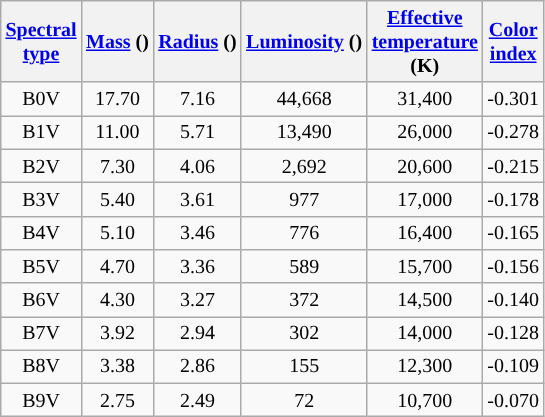<table class="wikitable floatright" style="text-align:center; font-size:smaller;">
<tr>
<th><a href='#'>Spectral<br>type</a></th>
<th><a href='#'>Mass</a> ()</th>
<th><a href='#'>Radius</a> ()</th>
<th><a href='#'>Luminosity</a> ()</th>
<th><a href='#'>Effective<br>temperature</a><br>(K)</th>
<th><a href='#'>Color<br>index</a><br></th>
</tr>
<tr>
<td>B0V</td>
<td>17.70</td>
<td>7.16</td>
<td>44,668</td>
<td style="background-color:#">31,400</td>
<td>-0.301</td>
</tr>
<tr>
<td>B1V</td>
<td>11.00</td>
<td>5.71</td>
<td>13,490</td>
<td style="background-color:#">26,000</td>
<td>-0.278</td>
</tr>
<tr>
<td>B2V</td>
<td>7.30</td>
<td>4.06</td>
<td>2,692</td>
<td style="background-color:#">20,600</td>
<td>-0.215</td>
</tr>
<tr>
<td>B3V</td>
<td>5.40</td>
<td>3.61</td>
<td>977</td>
<td style="background-color:#">17,000</td>
<td>-0.178</td>
</tr>
<tr>
<td>B4V</td>
<td>5.10</td>
<td>3.46</td>
<td>776</td>
<td style="background-color:#">16,400</td>
<td>-0.165</td>
</tr>
<tr>
<td>B5V</td>
<td>4.70</td>
<td>3.36</td>
<td>589</td>
<td style="background-color:#">15,700</td>
<td>-0.156</td>
</tr>
<tr>
<td>B6V</td>
<td>4.30</td>
<td>3.27</td>
<td>372</td>
<td style="background-color:#">14,500</td>
<td>-0.140</td>
</tr>
<tr>
<td>B7V</td>
<td>3.92</td>
<td>2.94</td>
<td>302</td>
<td style="background-color:#">14,000</td>
<td>-0.128</td>
</tr>
<tr>
<td>B8V</td>
<td>3.38</td>
<td>2.86</td>
<td>155</td>
<td style="background-color:#">12,300</td>
<td>-0.109</td>
</tr>
<tr>
<td>B9V</td>
<td>2.75</td>
<td>2.49</td>
<td>72</td>
<td style="background-color:#">10,700</td>
<td>-0.070</td>
</tr>
</table>
